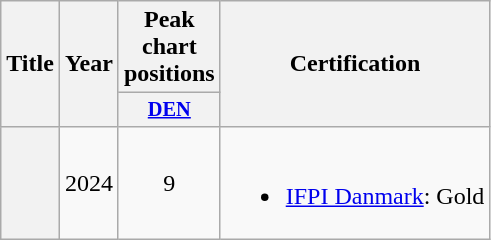<table class="wikitable plainrowheaders" style="text-align:center;">
<tr>
<th scope="col" rowspan="2">Title</th>
<th scope="col" rowspan="2">Year</th>
<th scope="col" colspan="1">Peak chart positions</th>
<th scope="col" rowspan="2">Certification</th>
</tr>
<tr>
<th scope="col" style="width:3em;font-size:85%;"><a href='#'>DEN</a><br></th>
</tr>
<tr>
<th scope="row"></th>
<td>2024</td>
<td>9</td>
<td><br><ul><li><a href='#'>IFPI Danmark</a>: Gold</li></ul></td>
</tr>
</table>
